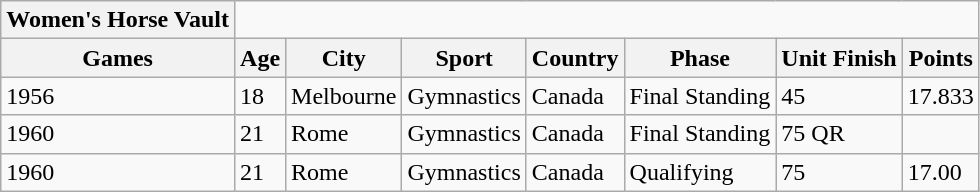<table class="wikitable" border="1">
<tr>
<th>Women's Horse Vault</th>
</tr>
<tr>
<th>Games</th>
<th>Age</th>
<th>City</th>
<th>Sport</th>
<th>Country</th>
<th>Phase</th>
<th>Unit Finish</th>
<th>Points</th>
</tr>
<tr>
<td>1956</td>
<td>18</td>
<td>Melbourne</td>
<td>Gymnastics</td>
<td>Canada</td>
<td>Final Standing</td>
<td>45</td>
<td>17.833</td>
</tr>
<tr>
<td>1960</td>
<td>21</td>
<td>Rome</td>
<td>Gymnastics</td>
<td>Canada</td>
<td>Final Standing</td>
<td>75 QR</td>
<td></td>
</tr>
<tr>
<td>1960</td>
<td>21</td>
<td>Rome</td>
<td>Gymnastics</td>
<td>Canada</td>
<td>Qualifying</td>
<td>75</td>
<td>17.00</td>
</tr>
</table>
